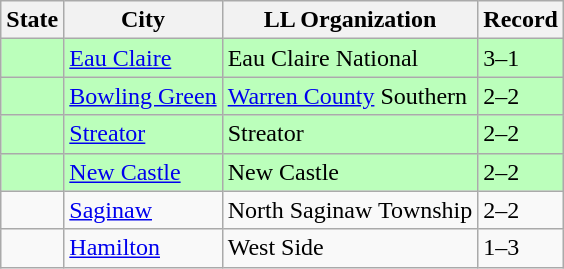<table class="wikitable">
<tr>
<th>State</th>
<th>City</th>
<th>LL Organization</th>
<th>Record</th>
</tr>
<tr bgcolor=#bbffbb>
<td><strong></strong></td>
<td><a href='#'>Eau Claire</a></td>
<td>Eau Claire National</td>
<td>3–1</td>
</tr>
<tr bgcolor=#bbffbb>
<td><strong></strong></td>
<td><a href='#'>Bowling Green</a></td>
<td><a href='#'>Warren County</a> Southern</td>
<td>2–2</td>
</tr>
<tr bgcolor=#bbffbb>
<td><strong></strong></td>
<td><a href='#'>Streator</a></td>
<td>Streator</td>
<td>2–2</td>
</tr>
<tr bgcolor=#bbffbb>
<td><strong></strong></td>
<td><a href='#'>New Castle</a></td>
<td>New Castle</td>
<td>2–2</td>
</tr>
<tr>
<td><strong></strong></td>
<td><a href='#'>Saginaw</a></td>
<td>North Saginaw Township</td>
<td>2–2</td>
</tr>
<tr>
<td><strong></strong></td>
<td><a href='#'>Hamilton</a></td>
<td>West Side</td>
<td>1–3</td>
</tr>
</table>
